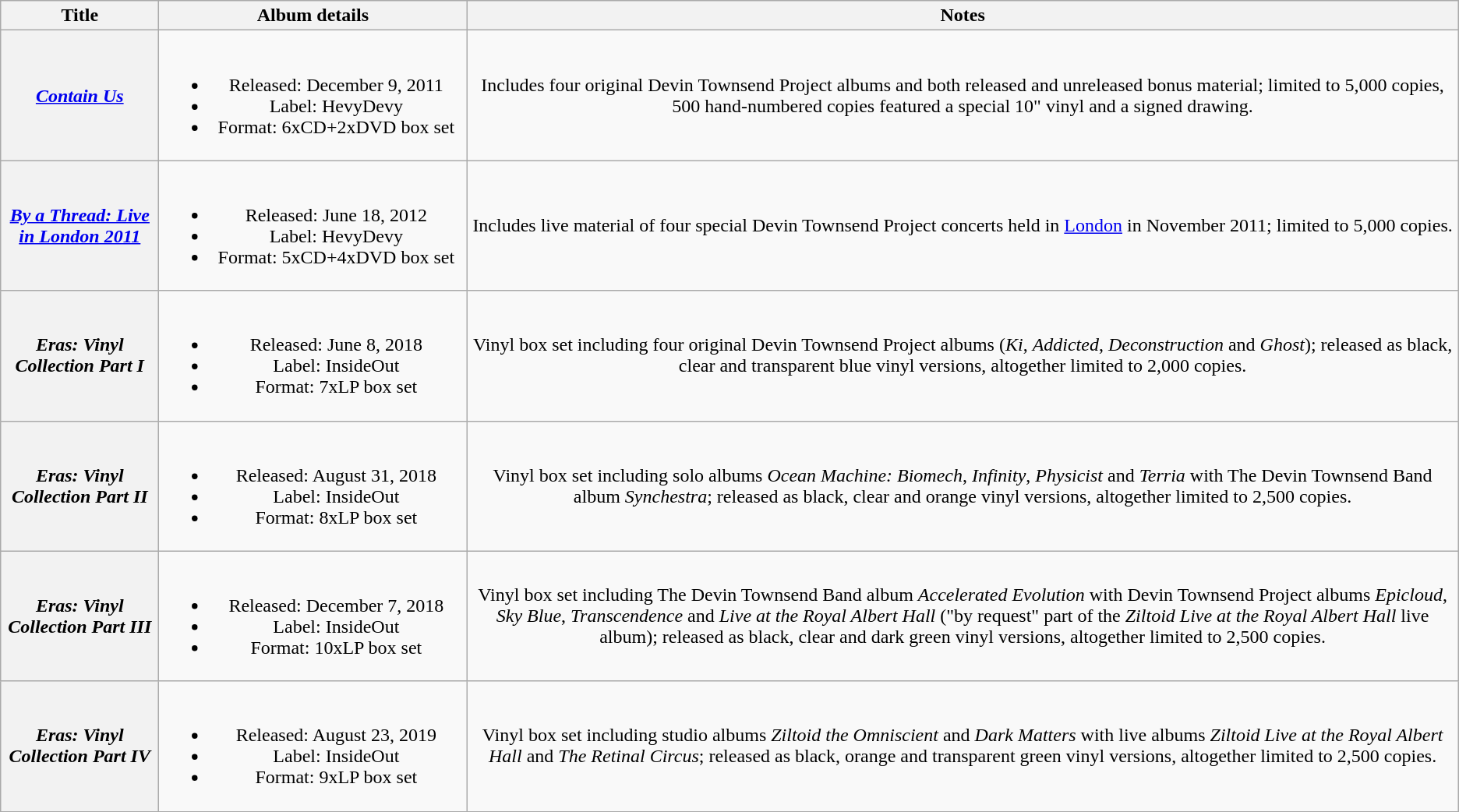<table class="wikitable plainrowheaders" style="text-align:center;">
<tr>
<th scope="col" style="width:8em;">Title</th>
<th scope="col" style="width:16em;">Album details</th>
<th scope="col">Notes</th>
</tr>
<tr>
<th scope="row"><em><a href='#'>Contain Us</a></em></th>
<td><br><ul><li>Released: December 9, 2011</li><li>Label: HevyDevy</li><li>Format: 6xCD+2xDVD box set</li></ul></td>
<td>Includes four original Devin Townsend Project albums and both released and unreleased bonus material; limited to 5,000 copies, 500 hand-numbered copies featured a special 10" vinyl and a signed drawing.</td>
</tr>
<tr>
<th scope="row"><em><a href='#'>By a Thread: Live in London 2011</a></em></th>
<td><br><ul><li>Released: June 18, 2012</li><li>Label: HevyDevy</li><li>Format: 5xCD+4xDVD box set</li></ul></td>
<td>Includes live material of four special Devin Townsend Project concerts held in <a href='#'>London</a> in November 2011; limited to 5,000 copies.</td>
</tr>
<tr>
<th scope="row"><em>Eras: Vinyl Collection Part I</em></th>
<td><br><ul><li>Released: June 8, 2018</li><li>Label: InsideOut</li><li>Format: 7xLP box set</li></ul></td>
<td>Vinyl box set including four original Devin Townsend Project albums (<em>Ki</em>, <em>Addicted</em>, <em>Deconstruction</em> and <em>Ghost</em>); released as black, clear and transparent blue vinyl versions, altogether limited to 2,000 copies.</td>
</tr>
<tr>
<th scope="row"><em>Eras: Vinyl Collection Part II</em></th>
<td><br><ul><li>Released: August 31, 2018</li><li>Label: InsideOut</li><li>Format: 8xLP box set</li></ul></td>
<td>Vinyl box set including solo albums <em>Ocean Machine: Biomech</em>, <em>Infinity</em>, <em>Physicist</em> and <em>Terria</em> with The Devin Townsend Band album <em>Synchestra</em>; released as black, clear and orange vinyl versions, altogether limited to 2,500 copies.</td>
</tr>
<tr>
<th scope="row"><em>Eras: Vinyl Collection Part III</em></th>
<td><br><ul><li>Released: December 7, 2018</li><li>Label: InsideOut</li><li>Format: 10xLP box set</li></ul></td>
<td>Vinyl box set including The Devin Townsend Band album <em>Accelerated Evolution</em> with Devin Townsend Project albums <em>Epicloud</em>, <em>Sky Blue</em>, <em>Transcendence</em> and <em>Live at the Royal Albert Hall</em> ("by request" part of the <em>Ziltoid Live at the Royal Albert Hall</em> live album); released as black, clear and dark green vinyl versions, altogether limited to 2,500 copies.</td>
</tr>
<tr>
<th scope="row"><em>Eras: Vinyl Collection Part IV</em></th>
<td><br><ul><li>Released: August 23, 2019</li><li>Label: InsideOut</li><li>Format: 9xLP box set</li></ul></td>
<td>Vinyl box set including studio albums <em>Ziltoid the Omniscient</em> and <em>Dark Matters</em> with live albums <em>Ziltoid Live at the Royal Albert Hall</em> and <em>The Retinal Circus</em>; released as black, orange and transparent green vinyl versions, altogether limited to 2,500 copies.</td>
</tr>
<tr>
</tr>
</table>
